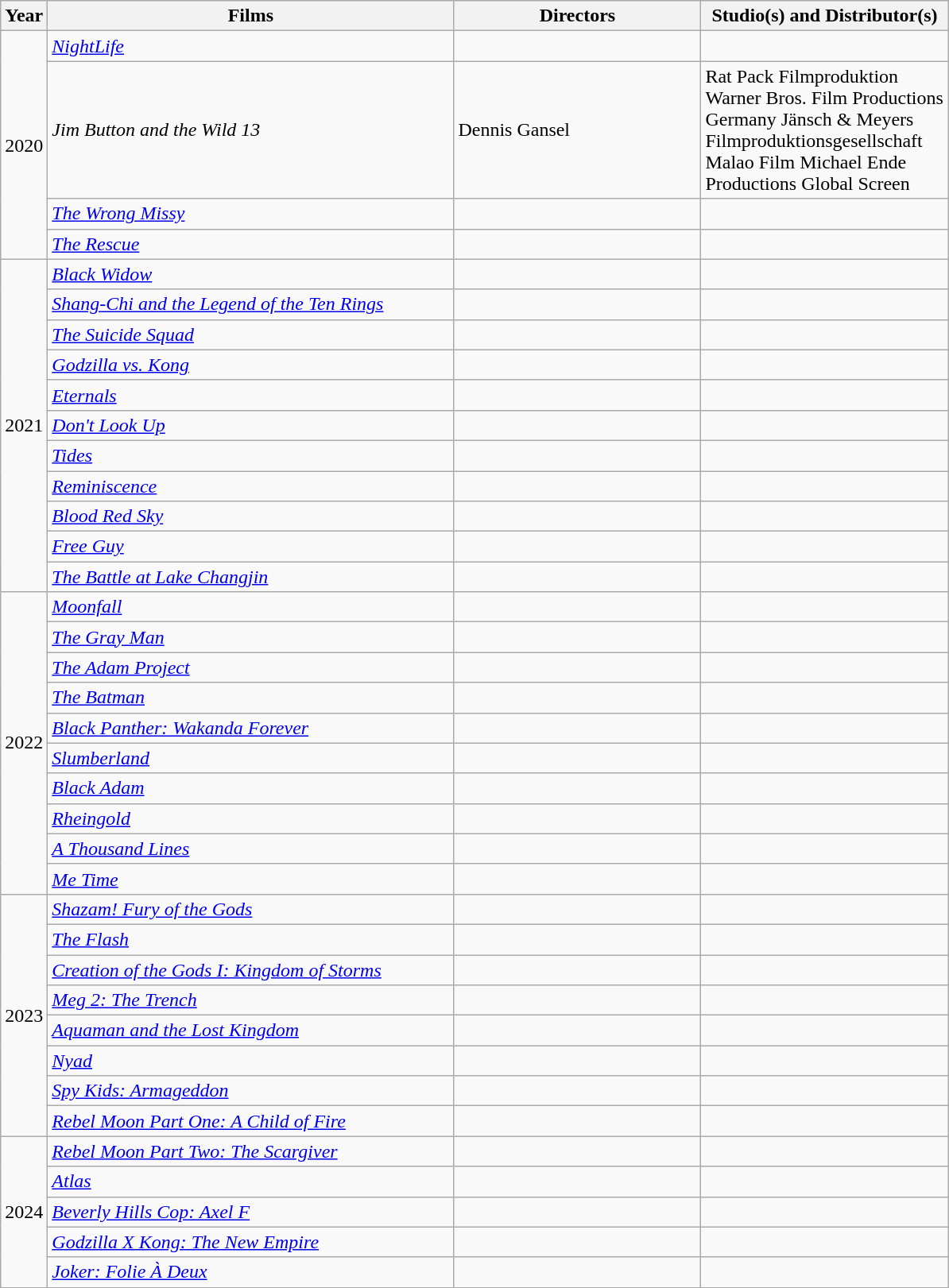<table class="wikitable mw-collapsible">
<tr>
<th>Year</th>
<th scope=col style="width: 250pt;">Films</th>
<th scope=col style="width: 150pt;">Directors</th>
<th scope=col style="width: 150pt;">Studio(s) and Distributor(s)</th>
</tr>
<tr>
<td rowspan="4">2020</td>
<td><a href='#'><em>NightLife</em></a></td>
<td></td>
<td></td>
</tr>
<tr>
<td><em>Jim Button and the Wild 13</em></td>
<td>Dennis Gansel</td>
<td>Rat Pack Filmproduktion<br>Warner Bros. Film Productions Germany
Jänsch & Meyers Filmproduktionsgesellschaft
Malao Film
Michael Ende Productions
Global Screen</td>
</tr>
<tr>
<td><em><a href='#'>The Wrong Missy</a></em></td>
<td></td>
<td></td>
</tr>
<tr>
<td><a href='#'><em>The Rescue</em></a></td>
<td></td>
<td></td>
</tr>
<tr>
<td rowspan="11">2021</td>
<td><a href='#'><em>Black Widow</em></a></td>
<td></td>
<td></td>
</tr>
<tr>
<td><em><a href='#'>Shang-Chi and the Legend of the Ten Rings</a></em></td>
<td></td>
<td></td>
</tr>
<tr>
<td><a href='#'><em>The Suicide Squad</em></a></td>
<td></td>
<td></td>
</tr>
<tr>
<td><em><a href='#'>Godzilla vs. Kong</a></em></td>
<td></td>
<td></td>
</tr>
<tr>
<td><a href='#'><em>Eternals</em></a></td>
<td></td>
<td></td>
</tr>
<tr>
<td><em><a href='#'>Don't Look Up</a></em></td>
<td></td>
<td></td>
</tr>
<tr>
<td><a href='#'><em>Tides</em></a></td>
<td></td>
<td></td>
</tr>
<tr>
<td><a href='#'><em>Reminiscence</em></a></td>
<td></td>
<td></td>
</tr>
<tr>
<td><em><a href='#'>Blood Red Sky</a></em></td>
<td></td>
<td></td>
</tr>
<tr>
<td><em><a href='#'>Free Guy</a></em></td>
<td></td>
<td></td>
</tr>
<tr>
<td><em><a href='#'>The Battle at Lake Changjin</a></em></td>
<td></td>
<td></td>
</tr>
<tr>
<td rowspan="10">2022</td>
<td><a href='#'><em>Moonfall</em></a></td>
<td></td>
<td></td>
</tr>
<tr>
<td><a href='#'><em>The Gray Man</em></a></td>
<td></td>
<td></td>
</tr>
<tr>
<td><em><a href='#'>The Adam Project</a></em></td>
<td></td>
<td></td>
</tr>
<tr>
<td><a href='#'><em>The Batman</em></a></td>
<td></td>
<td></td>
</tr>
<tr>
<td><em><a href='#'>Black Panther: Wakanda Forever</a></em></td>
<td></td>
<td></td>
</tr>
<tr>
<td><a href='#'><em>Slumberland</em></a></td>
<td></td>
<td></td>
</tr>
<tr>
<td><a href='#'><em>Black Adam</em></a></td>
<td></td>
<td></td>
</tr>
<tr>
<td><em><a href='#'>Rheingold</a></em></td>
<td></td>
<td></td>
</tr>
<tr>
<td><em><a href='#'>A Thousand Lines</a></em></td>
<td></td>
<td></td>
</tr>
<tr>
<td><em><a href='#'>Me Time</a></em></td>
<td></td>
<td></td>
</tr>
<tr>
<td rowspan="8">2023</td>
<td><em><a href='#'>Shazam! Fury of the Gods</a></em></td>
<td></td>
<td></td>
</tr>
<tr>
<td><a href='#'><em>The Flash</em></a></td>
<td></td>
<td></td>
</tr>
<tr>
<td><em><a href='#'>Creation of the Gods I: Kingdom of Storms</a></em></td>
<td></td>
<td></td>
</tr>
<tr>
<td><em><a href='#'>Meg 2: The Trench</a></em></td>
<td></td>
<td></td>
</tr>
<tr>
<td><em><a href='#'>Aquaman and the Lost Kingdom</a></em></td>
<td></td>
<td></td>
</tr>
<tr>
<td><em><a href='#'>Nyad</a></em></td>
<td></td>
<td></td>
</tr>
<tr>
<td><em><a href='#'>Spy Kids: Armageddon</a></em></td>
<td></td>
<td></td>
</tr>
<tr>
<td><em><a href='#'>Rebel Moon Part One: A Child of Fire</a></em></td>
<td></td>
<td></td>
</tr>
<tr>
<td rowspan="5">2024</td>
<td><em><a href='#'>Rebel Moon Part Two: The Scargiver</a></em></td>
<td></td>
<td></td>
</tr>
<tr>
<td><em><a href='#'>Atlas</a></em></td>
<td></td>
<td></td>
</tr>
<tr>
<td><em><a href='#'>Beverly Hills Cop: Axel F</a></em></td>
<td></td>
<td></td>
</tr>
<tr>
<td><em><a href='#'>Godzilla X Kong: The New Empire</a></em></td>
<td></td>
<td></td>
</tr>
<tr>
<td><em><a href='#'>Joker: Folie À Deux</a></em></td>
<td></td>
<td></td>
</tr>
</table>
